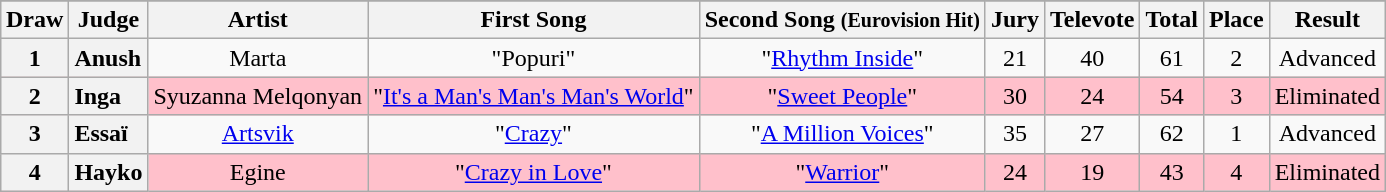<table class="sortable wikitable plainrowheaders" style="margin: 1em auto 1em auto; text-align:center;">
<tr>
</tr>
<tr>
<th scope="col">Draw</th>
<th scope="col">Judge</th>
<th scope="col">Artist</th>
<th scope="col">First Song</th>
<th scope="col">Second Song <small>(Eurovision Hit)</small></th>
<th scope="col">Jury</th>
<th scope="col">Televote</th>
<th scope="col">Total</th>
<th scope="col">Place</th>
<th scope="col">Result</th>
</tr>
<tr>
<th scope="row" style="text-align:center">1</th>
<th scope="row" style="text-align:left">Anush</th>
<td>Marta</td>
<td>"Popuri"</td>
<td>"<a href='#'>Rhythm Inside</a>"</td>
<td>21</td>
<td>40</td>
<td>61</td>
<td>2</td>
<td>Advanced</td>
</tr>
<tr style="background:pink;">
<th scope="row" style="text-align:center">2</th>
<th scope="row" style="text-align:left">Inga</th>
<td>Syuzanna Melqonyan</td>
<td>"<a href='#'>It's a Man's Man's Man's World</a>"</td>
<td>"<a href='#'>Sweet People</a>"</td>
<td>30</td>
<td>24</td>
<td>54</td>
<td>3</td>
<td>Eliminated</td>
</tr>
<tr>
<th scope="row" style="text-align:center">3</th>
<th scope="row" style="text-align:left">Essaï</th>
<td><a href='#'>Artsvik</a></td>
<td>"<a href='#'>Crazy</a>"</td>
<td>"<a href='#'>A Million Voices</a>"</td>
<td>35</td>
<td>27</td>
<td>62</td>
<td>1</td>
<td>Advanced</td>
</tr>
<tr style="background:pink;">
<th scope="row" style="text-align:center">4</th>
<th scope="row" style="text-align:left">Hayko</th>
<td>Egine</td>
<td>"<a href='#'>Crazy in Love</a>"</td>
<td>"<a href='#'>Warrior</a>"</td>
<td>24</td>
<td>19</td>
<td>43</td>
<td>4</td>
<td>Eliminated</td>
</tr>
</table>
